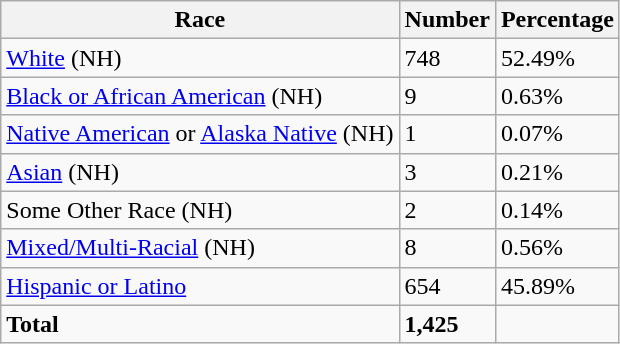<table class="wikitable">
<tr>
<th>Race</th>
<th>Number</th>
<th>Percentage</th>
</tr>
<tr>
<td><a href='#'>White</a> (NH)</td>
<td>748</td>
<td>52.49%</td>
</tr>
<tr>
<td><a href='#'>Black or African American</a> (NH)</td>
<td>9</td>
<td>0.63%</td>
</tr>
<tr>
<td><a href='#'>Native American</a> or <a href='#'>Alaska Native</a> (NH)</td>
<td>1</td>
<td>0.07%</td>
</tr>
<tr>
<td><a href='#'>Asian</a> (NH)</td>
<td>3</td>
<td>0.21%</td>
</tr>
<tr>
<td>Some Other Race (NH)</td>
<td>2</td>
<td>0.14%</td>
</tr>
<tr>
<td><a href='#'>Mixed/Multi-Racial</a> (NH)</td>
<td>8</td>
<td>0.56%</td>
</tr>
<tr>
<td><a href='#'>Hispanic or Latino</a></td>
<td>654</td>
<td>45.89%</td>
</tr>
<tr>
<td><strong>Total</strong></td>
<td><strong>1,425</strong></td>
<td></td>
</tr>
</table>
